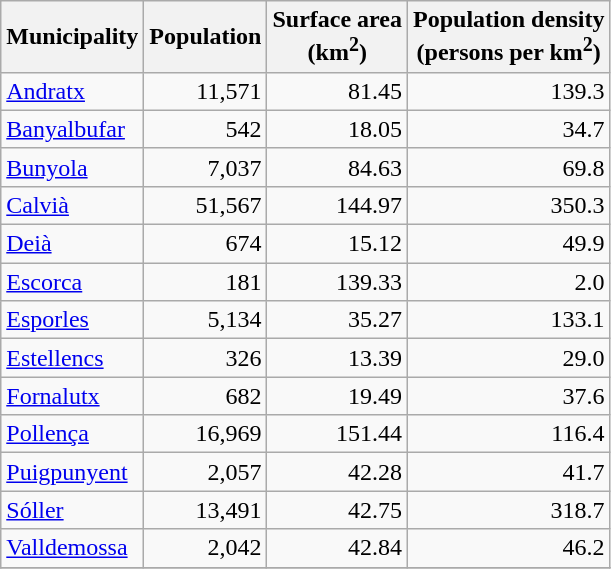<table class="wikitable sortable">
<tr>
<th>Municipality</th>
<th>Population</th>
<th>Surface area<br>(km<sup>2</sup>)</th>
<th>Population density<br>(persons per km<sup>2</sup>)</th>
</tr>
<tr>
<td><a href='#'>Andratx</a></td>
<td align="right">11,571</td>
<td align="right">81.45</td>
<td align="right">139.3</td>
</tr>
<tr>
<td><a href='#'>Banyalbufar</a></td>
<td align="right">542</td>
<td align="right">18.05</td>
<td align="right">34.7</td>
</tr>
<tr>
<td><a href='#'>Bunyola</a></td>
<td align="right">7,037</td>
<td align="right">84.63</td>
<td align="right">69.8</td>
</tr>
<tr>
<td><a href='#'>Calvià</a></td>
<td align="right">51,567</td>
<td align="right">144.97</td>
<td align="right">350.3</td>
</tr>
<tr>
<td><a href='#'>Deià</a></td>
<td align="right">674</td>
<td align="right">15.12</td>
<td align="right">49.9</td>
</tr>
<tr>
<td><a href='#'>Escorca</a></td>
<td align="right">181</td>
<td align="right">139.33</td>
<td align="right">2.0</td>
</tr>
<tr>
<td><a href='#'>Esporles</a></td>
<td align="right">5,134</td>
<td align="right">35.27</td>
<td align="right">133.1</td>
</tr>
<tr>
<td><a href='#'>Estellencs</a></td>
<td align="right">326</td>
<td align="right">13.39</td>
<td align="right">29.0</td>
</tr>
<tr>
<td><a href='#'>Fornalutx</a></td>
<td align="right">682</td>
<td align="right">19.49</td>
<td align="right">37.6</td>
</tr>
<tr>
<td><a href='#'>Pollença</a></td>
<td align="right">16,969</td>
<td align="right">151.44</td>
<td align="right">116.4</td>
</tr>
<tr>
<td><a href='#'>Puigpunyent</a></td>
<td align="right">2,057</td>
<td align="right">42.28</td>
<td align="right">41.7</td>
</tr>
<tr>
<td><a href='#'>Sóller</a></td>
<td align="right">13,491</td>
<td align="right">42.75</td>
<td align="right">318.7</td>
</tr>
<tr>
<td><a href='#'>Valldemossa</a></td>
<td align="right">2,042</td>
<td align="right">42.84</td>
<td align="right">46.2</td>
</tr>
<tr>
</tr>
</table>
